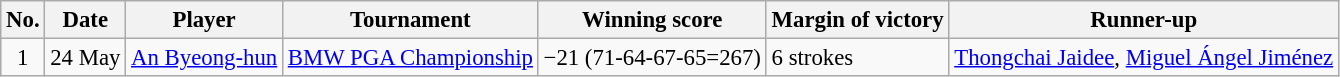<table class="wikitable" style="font-size:95%;">
<tr>
<th>No.</th>
<th>Date</th>
<th>Player</th>
<th>Tournament</th>
<th>Winning score</th>
<th>Margin of victory</th>
<th>Runner-up</th>
</tr>
<tr>
<td align=center>1</td>
<td>24 May</td>
<td> <a href='#'>An Byeong-hun</a></td>
<td><a href='#'>BMW PGA Championship</a></td>
<td>−21 (71-64-67-65=267)</td>
<td>6 strokes</td>
<td> <a href='#'>Thongchai Jaidee</a>,  <a href='#'>Miguel Ángel Jiménez</a></td>
</tr>
</table>
